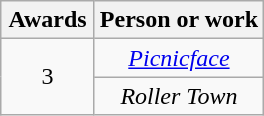<table class="wikitable sortable" style="text-align:center">
<tr>
<th scope="col" style="width:55px;">Awards</th>
<th scope="col" style="text-align:center;">Person or work</th>
</tr>
<tr>
<td rowspan=2 style="text-align:center">3</td>
<td><em><a href='#'>Picnicface</a></em></td>
</tr>
<tr>
<td><em>Roller Town</em></td>
</tr>
</table>
